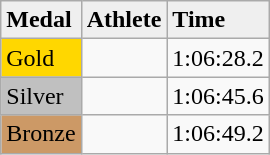<table class="wikitable">
<tr style="background:#efefef;">
<td><strong>Medal</strong></td>
<td><strong>Athlete</strong></td>
<td><strong>Time</strong></td>
</tr>
<tr>
<td style="background:gold;">Gold</td>
<td></td>
<td>1:06:28.2</td>
</tr>
<tr>
<td style="background:silver;">Silver</td>
<td></td>
<td>1:06:45.6</td>
</tr>
<tr>
<td style="background:#c96;">Bronze</td>
<td></td>
<td>1:06:49.2</td>
</tr>
</table>
